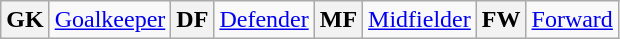<table class="wikitable">
<tr>
<th>GK</th>
<td><a href='#'>Goalkeeper</a></td>
<th>DF</th>
<td><a href='#'>Defender</a></td>
<th>MF</th>
<td><a href='#'>Midfielder</a></td>
<th>FW</th>
<td><a href='#'>Forward</a></td>
</tr>
</table>
